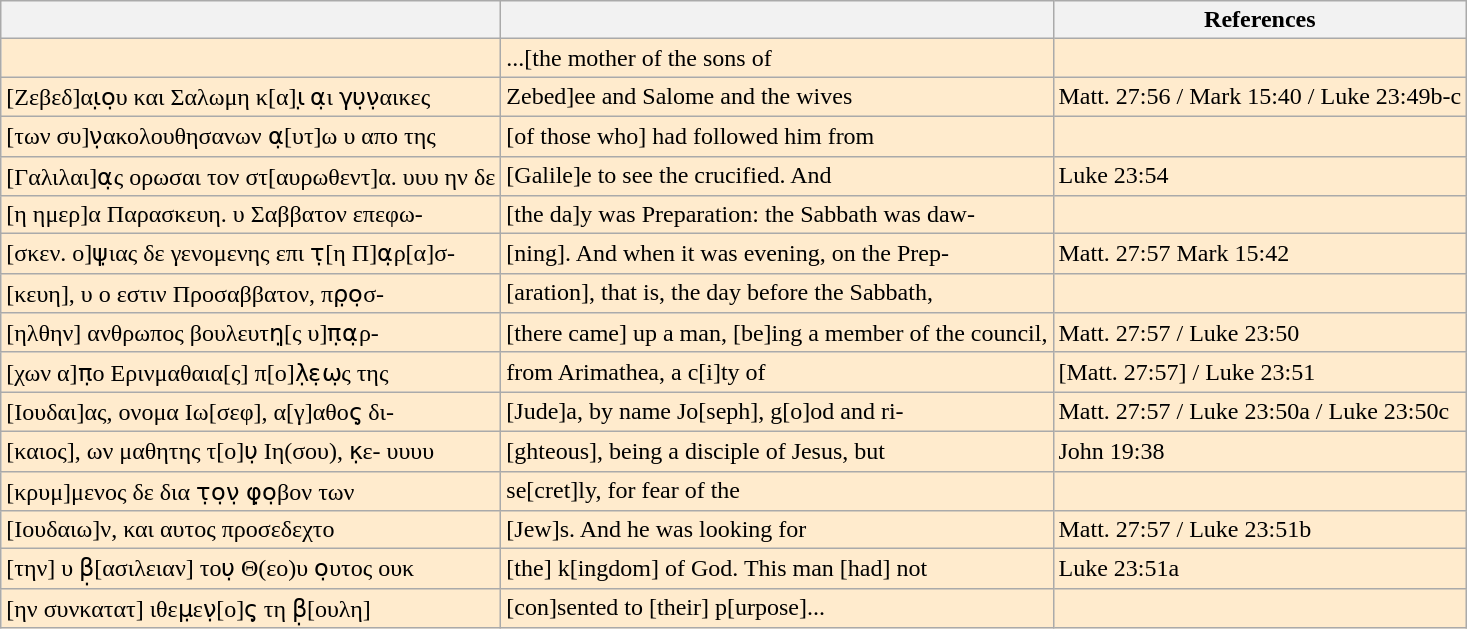<table class="wikitable">
<tr>
<th></th>
<th></th>
<th>References</th>
</tr>
<tr style="background:#FFEBCD">
<td></td>
<td>...[the mother of the sons of</td>
<td></td>
</tr>
<tr style="background:#FFEBCD">
<td>[Ζεβεδ]αι̣ο̣υ και Σαλωμη κ[α]ι̣ α̣ι γ̣υ̣ν̣αικες</td>
<td>Zebed]ee and Salome and the wives</td>
<td>Matt. 27:56 / Mark 15:40 / Luke 23:49b-c</td>
</tr>
<tr style="background:#FFEBCD">
<td>[των συ]ν̣ακολουθησανων α̣[υτ]ω υ απο της</td>
<td>[of those who] had followed him from</td>
<td></td>
</tr>
<tr style="background:#FFEBCD">
<td>[Γαλιλαι]α̣ς ορωσαι τον στ[αυρωθεντ]α. υυυ ην δε</td>
<td>[Galile]e to see the crucified. And</td>
<td>Luke 23:54</td>
</tr>
<tr style="background:#FFEBCD">
<td>[η ημερ]α Παρασκευη. υ Σαββατον επεφω-</td>
<td>[the da]y was Preparation: the Sabbath was daw-</td>
<td></td>
</tr>
<tr style="background:#FFEBCD">
<td>[σκεν. ο]ψ̣ιας δε γενομενης επι τ̣[η Π]α̣ρ[α]σ-</td>
<td>[ning]. And when it was evening, on the Prep-</td>
<td>Matt. 27:57  Mark 15:42</td>
</tr>
<tr style="background:#FFEBCD">
<td>[κευη], υ ο εστιν Προσαββατον, πρ̣ο̣σ-</td>
<td>[aration], that is, the day before the Sabbath,</td>
<td></td>
</tr>
<tr style="background:#FFEBCD">
<td>[ηλθην] ανθρωπος βουλευτη̣[ς υ]π̣α̣ρ-</td>
<td>[there came] up a man, [be]ing a member of the council,</td>
<td>Matt. 27:57 / Luke 23:50</td>
</tr>
<tr style="background:#FFEBCD">
<td>[χων α]π̣ο Ερινμαθαια[ς] π[ο]λ̣ε̣ω̣ς της</td>
<td>from Arimathea, a c[i]ty of</td>
<td>[Matt. 27:57] / Luke 23:51</td>
</tr>
<tr style="background:#FFEBCD">
<td>[Ιουδαι]ας, ονομα Ιω[σεφ], α[γ]αθος̣ δι-</td>
<td>[Jude]a, by name Jo[seph], g[o]od and ri-</td>
<td>Matt. 27:57 / Luke 23:50a / Luke 23:50c</td>
</tr>
<tr style="background:#FFEBCD">
<td>[καιος], ων μαθητης τ[ο]υ̣ Ιη(σου), κ̣ε- υυυυ</td>
<td>[ghteous], being a disciple of Jesus, but</td>
<td>John 19:38</td>
</tr>
<tr style="background:#FFEBCD">
<td>[κρυμ]μενος δε δια τ̣ο̣ν̣ φ̣ο̣βον των</td>
<td>se[cret]ly, for fear of the</td>
<td></td>
</tr>
<tr style="background:#FFEBCD">
<td>[Ιουδαιω]ν, και αυτος προσεδεχτο</td>
<td>[Jew]s. And he was looking for</td>
<td>Matt. 27:57 / Luke 23:51b</td>
</tr>
<tr style="background:#FFEBCD">
<td>[την] υ β̣[ασιλειαν] του̣ Θ(εο)υ ο̣υτος ουκ</td>
<td>[the] k[ingdom] of God. This man [had] not</td>
<td>Luke 23:51a</td>
</tr>
<tr style="background:#FFEBCD">
<td>[ην συνκατατ] ιθεμ̣εν̣[ο]ς̣ τη β̣[ουλη]</td>
<td>[con]sented to [their] p[urpose]...</td>
<td></td>
</tr>
</table>
